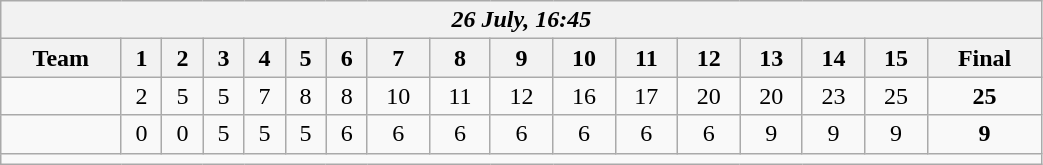<table class=wikitable style="text-align:center; width: 55%">
<tr>
<th colspan=20><em>26 July, 16:45</em></th>
</tr>
<tr>
<th>Team</th>
<th>1</th>
<th>2</th>
<th>3</th>
<th>4</th>
<th>5</th>
<th>6</th>
<th>7</th>
<th>8</th>
<th>9</th>
<th>10</th>
<th>11</th>
<th>12</th>
<th>13</th>
<th>14</th>
<th>15</th>
<th>Final</th>
</tr>
<tr>
<td align=left><strong></strong></td>
<td>2</td>
<td>5</td>
<td>5</td>
<td>7</td>
<td>8</td>
<td>8</td>
<td>10</td>
<td>11</td>
<td>12</td>
<td>16</td>
<td>17</td>
<td>20</td>
<td>20</td>
<td>23</td>
<td>25</td>
<td><strong>25</strong></td>
</tr>
<tr>
<td align=left></td>
<td>0</td>
<td>0</td>
<td>5</td>
<td>5</td>
<td>5</td>
<td>6</td>
<td>6</td>
<td>6</td>
<td>6</td>
<td>6</td>
<td>6</td>
<td>6</td>
<td>9</td>
<td>9</td>
<td>9</td>
<td><strong>9</strong></td>
</tr>
<tr>
<td colspan=20></td>
</tr>
</table>
